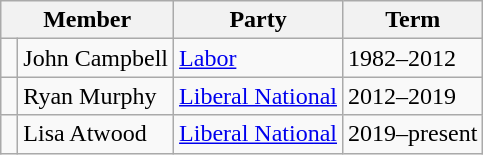<table class="wikitable">
<tr>
<th colspan="2">Member</th>
<th>Party</th>
<th>Term</th>
</tr>
<tr>
<td> </td>
<td>John Campbell</td>
<td><a href='#'>Labor</a></td>
<td>1982–2012</td>
</tr>
<tr>
<td> </td>
<td>Ryan Murphy</td>
<td><a href='#'>Liberal National</a></td>
<td>2012–2019</td>
</tr>
<tr>
<td> </td>
<td>Lisa Atwood</td>
<td><a href='#'>Liberal National</a></td>
<td>2019–present</td>
</tr>
</table>
